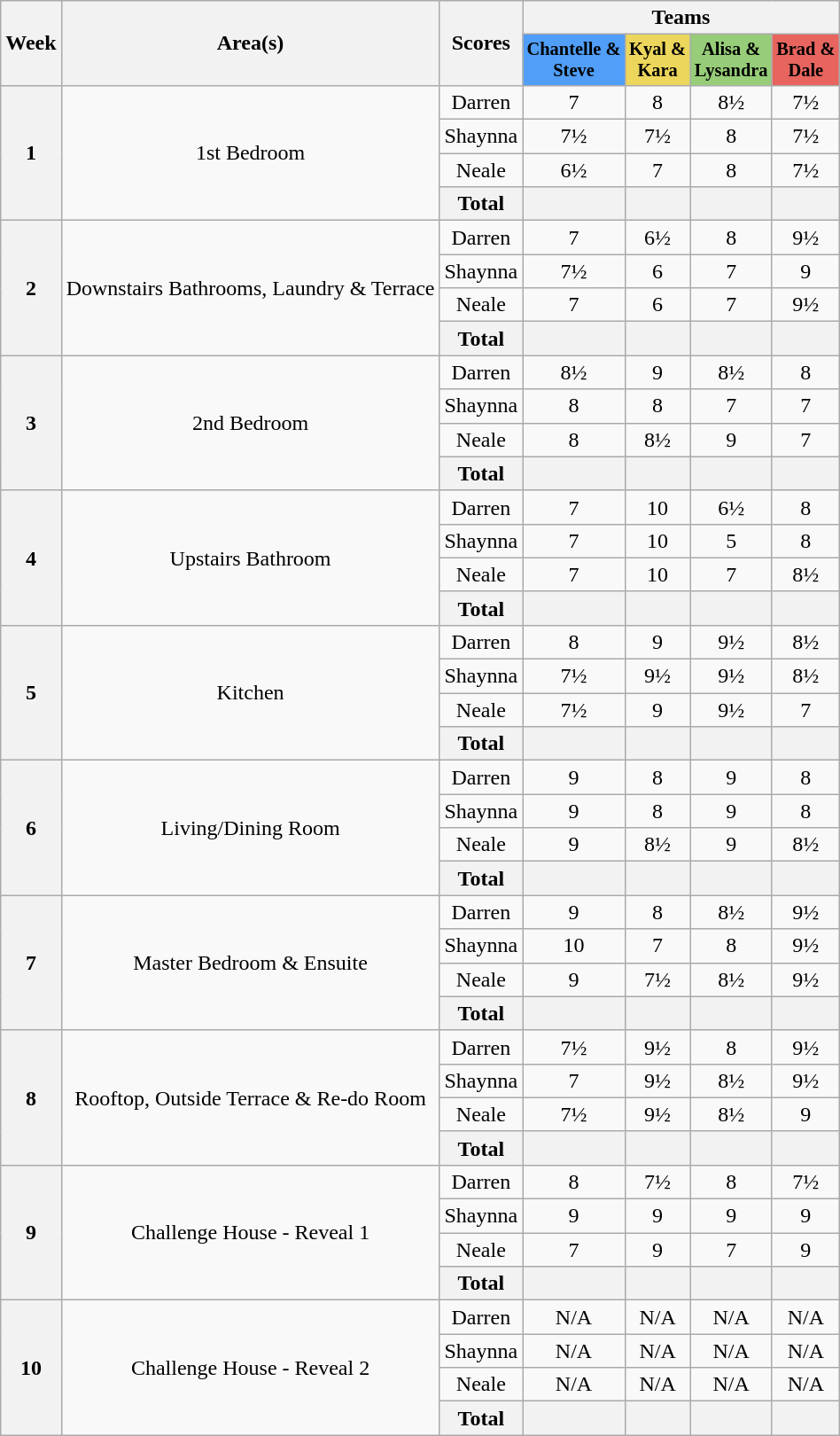<table class="wikitable plainrowheaders" style="text-align:center;">
<tr>
<th rowspan=2 scope="col">Week</th>
<th rowspan=2 scope="col">Area(s)</th>
<th rowspan=2 scope="col">Scores</th>
<th colspan="4">Teams</th>
</tr>
<tr>
<th style="background-color:#509EF7; font-size:85%;">Chantelle &<br>Steve</th>
<th style="background-color:#ECD65B; font-size:85%;">Kyal &<br>Kara</th>
<th style="background-color:#97CD79; font-size:85%;">Alisa &<br>Lysandra</th>
<th style="background-color:#E7645F; font-size:85%;">Brad &<br>Dale</th>
</tr>
<tr>
<th rowspan="4">1</th>
<td rowspan="4">1st Bedroom</td>
<td>Darren</td>
<td>7</td>
<td>8</td>
<td>8½</td>
<td>7½</td>
</tr>
<tr>
<td>Shaynna</td>
<td>7½</td>
<td>7½</td>
<td>8</td>
<td>7½</td>
</tr>
<tr>
<td>Neale</td>
<td>6½</td>
<td>7</td>
<td>8</td>
<td>7½</td>
</tr>
<tr>
<th>Total</th>
<th></th>
<th></th>
<th></th>
<th></th>
</tr>
<tr>
<th rowspan="4">2</th>
<td rowspan="4">Downstairs Bathrooms, Laundry & Terrace</td>
<td>Darren</td>
<td>7</td>
<td>6½</td>
<td>8</td>
<td>9½</td>
</tr>
<tr>
<td>Shaynna</td>
<td>7½</td>
<td>6</td>
<td>7</td>
<td>9</td>
</tr>
<tr>
<td>Neale</td>
<td>7</td>
<td>6</td>
<td>7</td>
<td>9½</td>
</tr>
<tr>
<th>Total</th>
<th></th>
<th></th>
<th></th>
<th></th>
</tr>
<tr>
<th rowspan="4">3</th>
<td rowspan="4">2nd Bedroom</td>
<td>Darren</td>
<td>8½</td>
<td>9</td>
<td>8½</td>
<td>8</td>
</tr>
<tr>
<td>Shaynna</td>
<td>8</td>
<td>8</td>
<td>7</td>
<td>7</td>
</tr>
<tr>
<td>Neale</td>
<td>8</td>
<td>8½</td>
<td>9</td>
<td>7</td>
</tr>
<tr>
<th>Total</th>
<th></th>
<th></th>
<th></th>
<th></th>
</tr>
<tr>
<th rowspan="4">4</th>
<td rowspan="4">Upstairs Bathroom</td>
<td>Darren</td>
<td>7</td>
<td>10</td>
<td>6½</td>
<td>8</td>
</tr>
<tr>
<td>Shaynna</td>
<td>7</td>
<td>10</td>
<td>5</td>
<td>8</td>
</tr>
<tr>
<td>Neale</td>
<td>7</td>
<td>10</td>
<td>7</td>
<td>8½</td>
</tr>
<tr>
<th>Total</th>
<th></th>
<th></th>
<th></th>
<th></th>
</tr>
<tr>
<th rowspan="4">5</th>
<td rowspan="4">Kitchen</td>
<td>Darren</td>
<td>8</td>
<td>9</td>
<td>9½</td>
<td>8½</td>
</tr>
<tr>
<td>Shaynna</td>
<td>7½</td>
<td>9½</td>
<td>9½</td>
<td>8½</td>
</tr>
<tr>
<td>Neale</td>
<td>7½</td>
<td>9</td>
<td>9½</td>
<td>7</td>
</tr>
<tr>
<th>Total</th>
<th></th>
<th></th>
<th></th>
<th></th>
</tr>
<tr>
<th rowspan="4">6</th>
<td rowspan="4">Living/Dining Room</td>
<td>Darren</td>
<td>9</td>
<td>8</td>
<td>9</td>
<td>8</td>
</tr>
<tr>
<td>Shaynna</td>
<td>9</td>
<td>8</td>
<td>9</td>
<td>8</td>
</tr>
<tr>
<td>Neale</td>
<td>9</td>
<td>8½</td>
<td>9</td>
<td>8½</td>
</tr>
<tr>
<th>Total</th>
<th></th>
<th></th>
<th></th>
<th></th>
</tr>
<tr>
<th rowspan="4">7</th>
<td rowspan="4">Master Bedroom & Ensuite</td>
<td>Darren</td>
<td>9</td>
<td>8</td>
<td>8½</td>
<td>9½</td>
</tr>
<tr>
<td>Shaynna</td>
<td>10</td>
<td>7</td>
<td>8</td>
<td>9½</td>
</tr>
<tr>
<td>Neale</td>
<td>9</td>
<td>7½</td>
<td>8½</td>
<td>9½</td>
</tr>
<tr>
<th>Total</th>
<th></th>
<th></th>
<th></th>
<th></th>
</tr>
<tr>
<th rowspan="4">8</th>
<td rowspan="4">Rooftop, Outside Terrace & Re-do Room</td>
<td>Darren</td>
<td>7½</td>
<td>9½</td>
<td>8</td>
<td>9½</td>
</tr>
<tr>
<td>Shaynna</td>
<td>7</td>
<td>9½</td>
<td>8½</td>
<td>9½</td>
</tr>
<tr>
<td>Neale</td>
<td>7½</td>
<td>9½</td>
<td>8½</td>
<td>9</td>
</tr>
<tr>
<th>Total</th>
<th></th>
<th></th>
<th></th>
<th></th>
</tr>
<tr>
<th rowspan="4">9</th>
<td rowspan="4">Challenge House - Reveal 1</td>
<td>Darren</td>
<td>8</td>
<td>7½</td>
<td>8</td>
<td>7½</td>
</tr>
<tr>
<td>Shaynna</td>
<td>9</td>
<td>9</td>
<td>9</td>
<td>9</td>
</tr>
<tr>
<td>Neale</td>
<td>7</td>
<td>9</td>
<td>7</td>
<td>9</td>
</tr>
<tr>
<th>Total</th>
<th></th>
<th></th>
<th></th>
<th></th>
</tr>
<tr>
<th rowspan="4">10</th>
<td rowspan="4">Challenge House - Reveal 2</td>
<td>Darren</td>
<td>N/A</td>
<td>N/A</td>
<td>N/A</td>
<td>N/A</td>
</tr>
<tr>
<td>Shaynna</td>
<td>N/A</td>
<td>N/A</td>
<td>N/A</td>
<td>N/A</td>
</tr>
<tr>
<td>Neale</td>
<td>N/A</td>
<td>N/A</td>
<td>N/A</td>
<td>N/A</td>
</tr>
<tr>
<th>Total</th>
<th></th>
<th></th>
<th></th>
<th></th>
</tr>
</table>
